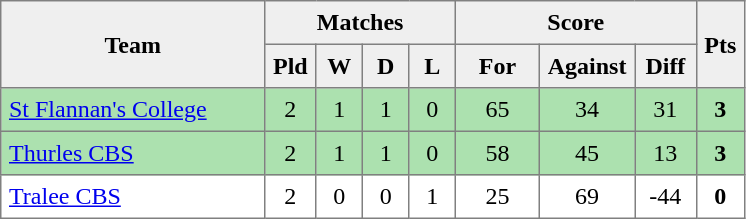<table style=border-collapse:collapse border=1 cellspacing=0 cellpadding=5>
<tr align=center bgcolor=#efefef>
<th rowspan=2 width=165>Team</th>
<th colspan=4>Matches</th>
<th colspan=3>Score</th>
<th rowspan=2width=20>Pts</th>
</tr>
<tr align=center bgcolor=#efefef>
<th width=20>Pld</th>
<th width=20>W</th>
<th width=20>D</th>
<th width=20>L</th>
<th width=45>For</th>
<th width=45>Against</th>
<th width=30>Diff</th>
</tr>
<tr align=center style="background:#ACE1AF;">
<td style="text-align:left;"><a href='#'>St Flannan's College</a></td>
<td>2</td>
<td>1</td>
<td>1</td>
<td>0</td>
<td>65</td>
<td>34</td>
<td>31</td>
<td><strong>3</strong></td>
</tr>
<tr align=center style="background:#ACE1AF;">
<td style="text-align:left;"><a href='#'>Thurles CBS</a></td>
<td>2</td>
<td>1</td>
<td>1</td>
<td>0</td>
<td>58</td>
<td>45</td>
<td>13</td>
<td><strong>3</strong></td>
</tr>
<tr align=center>
<td style="text-align:left;"><a href='#'>Tralee CBS</a></td>
<td>2</td>
<td>0</td>
<td>0</td>
<td>1</td>
<td>25</td>
<td>69</td>
<td>-44</td>
<td><strong>0</strong></td>
</tr>
</table>
